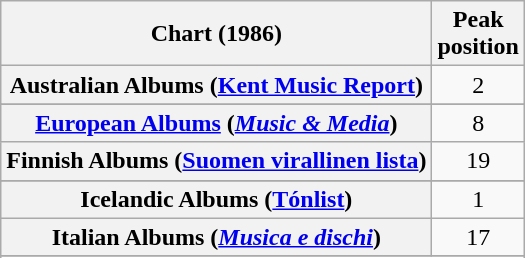<table class="wikitable sortable plainrowheaders" style="text-align:center">
<tr>
<th scope="col">Chart (1986)</th>
<th scope="col">Peak<br>position</th>
</tr>
<tr>
<th scope="row">Australian Albums (<a href='#'>Kent Music Report</a>)</th>
<td>2</td>
</tr>
<tr>
</tr>
<tr>
</tr>
<tr>
</tr>
<tr>
<th scope="row"><a href='#'>European Albums</a> (<em><a href='#'>Music & Media</a></em>)</th>
<td>8</td>
</tr>
<tr>
<th scope="row">Finnish Albums (<a href='#'>Suomen virallinen lista</a>)</th>
<td>19</td>
</tr>
<tr>
</tr>
<tr>
<th scope="row">Icelandic Albums (<a href='#'>Tónlist</a>)</th>
<td>1</td>
</tr>
<tr>
<th scope="row">Italian Albums (<em><a href='#'>Musica e dischi</a></em>)</th>
<td>17</td>
</tr>
<tr>
</tr>
<tr>
</tr>
<tr>
</tr>
<tr>
</tr>
<tr>
</tr>
<tr>
</tr>
</table>
